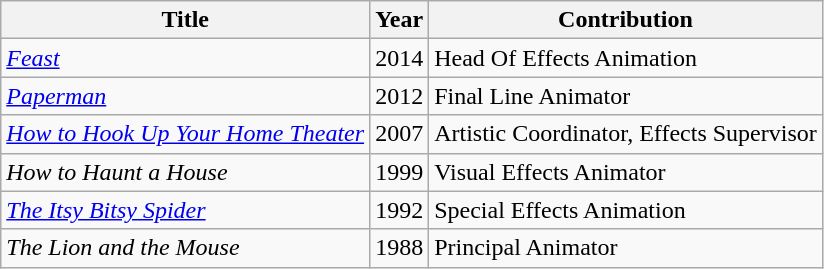<table class="wikitable">
<tr>
<th>Title</th>
<th>Year</th>
<th>Contribution</th>
</tr>
<tr>
<td><a href='#'><em>Feast</em></a></td>
<td>2014</td>
<td>Head Of Effects Animation</td>
</tr>
<tr>
<td><em><a href='#'>Paperman</a></em></td>
<td>2012</td>
<td>Final Line Animator</td>
</tr>
<tr>
<td><em><a href='#'>How to Hook Up Your Home Theater</a></em></td>
<td>2007</td>
<td>Artistic Coordinator, Effects Supervisor</td>
</tr>
<tr>
<td><em>How to Haunt a House</em></td>
<td>1999</td>
<td>Visual Effects Animator</td>
</tr>
<tr>
<td><a href='#'><em>The Itsy Bitsy Spider</em></a></td>
<td>1992</td>
<td>Special Effects Animation</td>
</tr>
<tr>
<td><em>The Lion and the Mouse</em></td>
<td>1988</td>
<td>Principal Animator</td>
</tr>
</table>
